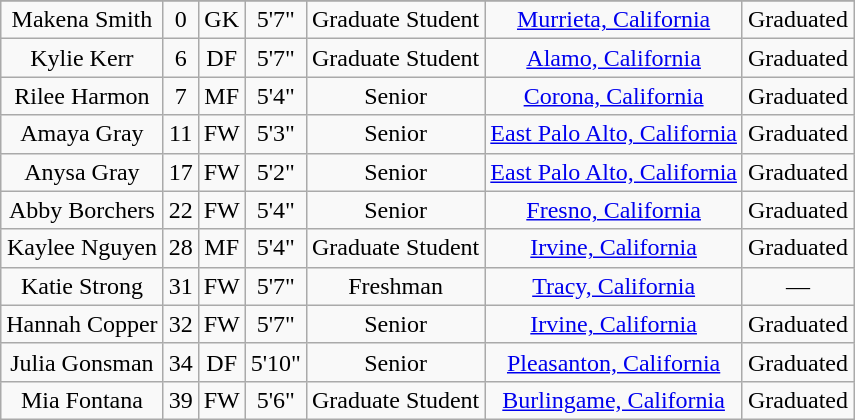<table class="wikitable sortable" style="text-align:center;" border="1">
<tr align=center>
</tr>
<tr>
<td>Makena Smith</td>
<td>0</td>
<td>GK</td>
<td>5'7"</td>
<td>Graduate Student</td>
<td><a href='#'>Murrieta, California</a></td>
<td>Graduated</td>
</tr>
<tr>
<td>Kylie Kerr</td>
<td>6</td>
<td>DF</td>
<td>5'7"</td>
<td>Graduate Student</td>
<td><a href='#'>Alamo, California</a></td>
<td>Graduated</td>
</tr>
<tr>
<td>Rilee Harmon</td>
<td>7</td>
<td>MF</td>
<td>5'4"</td>
<td>Senior</td>
<td><a href='#'>Corona, California</a></td>
<td>Graduated</td>
</tr>
<tr>
<td>Amaya Gray</td>
<td>11</td>
<td>FW</td>
<td>5'3"</td>
<td>Senior</td>
<td><a href='#'>East Palo Alto, California</a></td>
<td>Graduated</td>
</tr>
<tr>
<td>Anysa Gray</td>
<td>17</td>
<td>FW</td>
<td>5'2"</td>
<td>Senior</td>
<td><a href='#'>East Palo Alto, California</a></td>
<td>Graduated</td>
</tr>
<tr>
<td>Abby Borchers</td>
<td>22</td>
<td>FW</td>
<td>5'4"</td>
<td>Senior</td>
<td><a href='#'>Fresno, California</a></td>
<td>Graduated</td>
</tr>
<tr>
<td>Kaylee Nguyen</td>
<td>28</td>
<td>MF</td>
<td>5'4"</td>
<td>Graduate Student</td>
<td><a href='#'>Irvine, California</a></td>
<td>Graduated</td>
</tr>
<tr>
<td>Katie Strong</td>
<td>31</td>
<td>FW</td>
<td>5'7"</td>
<td>Freshman</td>
<td><a href='#'>Tracy, California</a></td>
<td>—</td>
</tr>
<tr>
<td>Hannah Copper</td>
<td>32</td>
<td>FW</td>
<td>5'7"</td>
<td>Senior</td>
<td><a href='#'>Irvine, California</a></td>
<td>Graduated</td>
</tr>
<tr>
<td>Julia Gonsman</td>
<td>34</td>
<td>DF</td>
<td>5'10"</td>
<td>Senior</td>
<td><a href='#'>Pleasanton, California</a></td>
<td>Graduated</td>
</tr>
<tr>
<td>Mia Fontana</td>
<td>39</td>
<td>FW</td>
<td>5'6"</td>
<td>Graduate Student</td>
<td><a href='#'>Burlingame, California</a></td>
<td>Graduated</td>
</tr>
</table>
